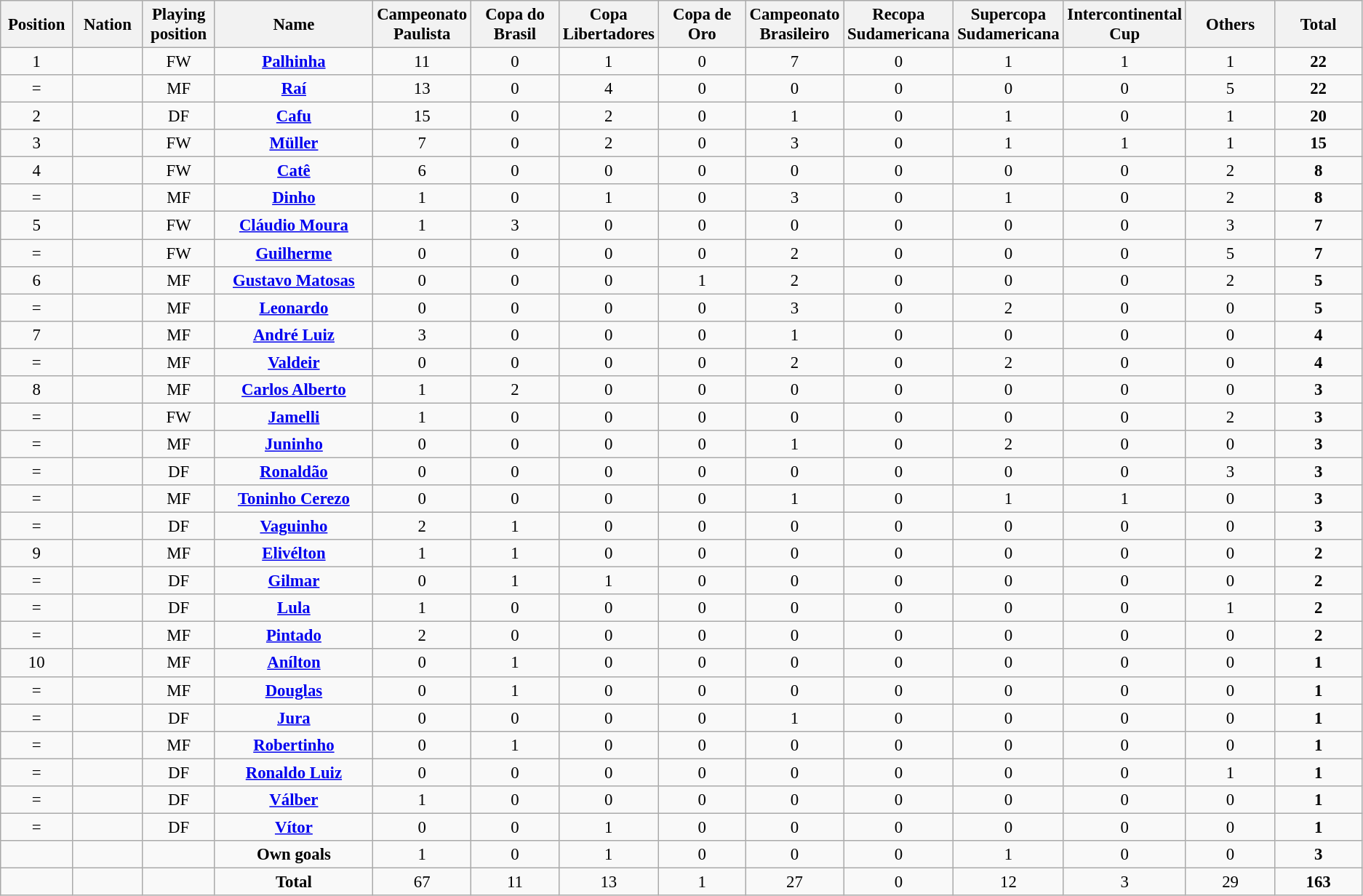<table class="wikitable" style="font-size: 95%; text-align: center;">
<tr>
<th width=60>Position</th>
<th width=60>Nation</th>
<th width=60>Playing position</th>
<th width=150>Name</th>
<th width=80>Campeonato Paulista</th>
<th width=80>Copa do Brasil</th>
<th width=80>Copa Libertadores</th>
<th width=80>Copa de Oro</th>
<th width=80>Campeonato Brasileiro</th>
<th width=80>Recopa Sudamericana</th>
<th width=80>Supercopa Sudamericana</th>
<th width=80>Intercontinental Cup</th>
<th width=80>Others</th>
<th width=80>Total</th>
</tr>
<tr>
<td>1</td>
<td></td>
<td>FW</td>
<td><strong><a href='#'>Palhinha</a></strong></td>
<td>11</td>
<td>0</td>
<td>1</td>
<td>0</td>
<td>7</td>
<td>0</td>
<td>1</td>
<td>1</td>
<td>1</td>
<td><strong>22</strong></td>
</tr>
<tr>
<td>=</td>
<td></td>
<td>MF</td>
<td><strong><a href='#'>Raí</a></strong></td>
<td>13</td>
<td>0</td>
<td>4</td>
<td>0</td>
<td>0</td>
<td>0</td>
<td>0</td>
<td>0</td>
<td>5</td>
<td><strong>22</strong></td>
</tr>
<tr>
<td>2</td>
<td></td>
<td>DF</td>
<td><strong><a href='#'>Cafu</a></strong></td>
<td>15</td>
<td>0</td>
<td>2</td>
<td>0</td>
<td>1</td>
<td>0</td>
<td>1</td>
<td>0</td>
<td>1</td>
<td><strong>20</strong></td>
</tr>
<tr>
<td>3</td>
<td></td>
<td>FW</td>
<td><strong><a href='#'>Müller</a></strong></td>
<td>7</td>
<td>0</td>
<td>2</td>
<td>0</td>
<td>3</td>
<td>0</td>
<td>1</td>
<td>1</td>
<td>1</td>
<td><strong>15</strong></td>
</tr>
<tr>
<td>4</td>
<td></td>
<td>FW</td>
<td><strong><a href='#'>Catê</a></strong></td>
<td>6</td>
<td>0</td>
<td>0</td>
<td>0</td>
<td>0</td>
<td>0</td>
<td>0</td>
<td>0</td>
<td>2</td>
<td><strong>8</strong></td>
</tr>
<tr>
<td>=</td>
<td></td>
<td>MF</td>
<td><strong><a href='#'>Dinho</a></strong></td>
<td>1</td>
<td>0</td>
<td>1</td>
<td>0</td>
<td>3</td>
<td>0</td>
<td>1</td>
<td>0</td>
<td>2</td>
<td><strong>8</strong></td>
</tr>
<tr>
<td>5</td>
<td></td>
<td>FW</td>
<td><strong><a href='#'>Cláudio Moura</a></strong></td>
<td>1</td>
<td>3</td>
<td>0</td>
<td>0</td>
<td>0</td>
<td>0</td>
<td>0</td>
<td>0</td>
<td>3</td>
<td><strong>7</strong></td>
</tr>
<tr>
<td>=</td>
<td></td>
<td>FW</td>
<td><strong><a href='#'>Guilherme</a></strong></td>
<td>0</td>
<td>0</td>
<td>0</td>
<td>0</td>
<td>2</td>
<td>0</td>
<td>0</td>
<td>0</td>
<td>5</td>
<td><strong>7</strong></td>
</tr>
<tr>
<td>6</td>
<td></td>
<td>MF</td>
<td><strong><a href='#'>Gustavo Matosas</a></strong></td>
<td>0</td>
<td>0</td>
<td>0</td>
<td>1</td>
<td>2</td>
<td>0</td>
<td>0</td>
<td>0</td>
<td>2</td>
<td><strong>5</strong></td>
</tr>
<tr>
<td>=</td>
<td></td>
<td>MF</td>
<td><strong><a href='#'>Leonardo</a></strong></td>
<td>0</td>
<td>0</td>
<td>0</td>
<td>0</td>
<td>3</td>
<td>0</td>
<td>2</td>
<td>0</td>
<td>0</td>
<td><strong>5</strong></td>
</tr>
<tr>
<td>7</td>
<td></td>
<td>MF</td>
<td><strong><a href='#'>André Luiz</a></strong></td>
<td>3</td>
<td>0</td>
<td>0</td>
<td>0</td>
<td>1</td>
<td>0</td>
<td>0</td>
<td>0</td>
<td>0</td>
<td><strong>4</strong></td>
</tr>
<tr>
<td>=</td>
<td></td>
<td>MF</td>
<td><strong><a href='#'>Valdeir</a></strong></td>
<td>0</td>
<td>0</td>
<td>0</td>
<td>0</td>
<td>2</td>
<td>0</td>
<td>2</td>
<td>0</td>
<td>0</td>
<td><strong>4</strong></td>
</tr>
<tr>
<td>8</td>
<td></td>
<td>MF</td>
<td><strong><a href='#'>Carlos Alberto</a></strong></td>
<td>1</td>
<td>2</td>
<td>0</td>
<td>0</td>
<td>0</td>
<td>0</td>
<td>0</td>
<td>0</td>
<td>0</td>
<td><strong>3</strong></td>
</tr>
<tr>
<td>=</td>
<td></td>
<td>FW</td>
<td><strong><a href='#'>Jamelli</a></strong></td>
<td>1</td>
<td>0</td>
<td>0</td>
<td>0</td>
<td>0</td>
<td>0</td>
<td>0</td>
<td>0</td>
<td>2</td>
<td><strong>3</strong></td>
</tr>
<tr>
<td>=</td>
<td></td>
<td>MF</td>
<td><strong><a href='#'>Juninho</a></strong></td>
<td>0</td>
<td>0</td>
<td>0</td>
<td>0</td>
<td>1</td>
<td>0</td>
<td>2</td>
<td>0</td>
<td>0</td>
<td><strong>3</strong></td>
</tr>
<tr>
<td>=</td>
<td></td>
<td>DF</td>
<td><strong><a href='#'>Ronaldão</a></strong></td>
<td>0</td>
<td>0</td>
<td>0</td>
<td>0</td>
<td>0</td>
<td>0</td>
<td>0</td>
<td>0</td>
<td>3</td>
<td><strong>3</strong></td>
</tr>
<tr>
<td>=</td>
<td></td>
<td>MF</td>
<td><strong><a href='#'>Toninho Cerezo</a></strong></td>
<td>0</td>
<td>0</td>
<td>0</td>
<td>0</td>
<td>1</td>
<td>0</td>
<td>1</td>
<td>1</td>
<td>0</td>
<td><strong>3</strong></td>
</tr>
<tr>
<td>=</td>
<td></td>
<td>DF</td>
<td><strong><a href='#'>Vaguinho</a></strong></td>
<td>2</td>
<td>1</td>
<td>0</td>
<td>0</td>
<td>0</td>
<td>0</td>
<td>0</td>
<td>0</td>
<td>0</td>
<td><strong>3</strong></td>
</tr>
<tr>
<td>9</td>
<td></td>
<td>MF</td>
<td><strong><a href='#'>Elivélton</a></strong></td>
<td>1</td>
<td>1</td>
<td>0</td>
<td>0</td>
<td>0</td>
<td>0</td>
<td>0</td>
<td>0</td>
<td>0</td>
<td><strong>2</strong></td>
</tr>
<tr>
<td>=</td>
<td></td>
<td>DF</td>
<td><strong><a href='#'>Gilmar</a></strong></td>
<td>0</td>
<td>1</td>
<td>1</td>
<td>0</td>
<td>0</td>
<td>0</td>
<td>0</td>
<td>0</td>
<td>0</td>
<td><strong>2</strong></td>
</tr>
<tr>
<td>=</td>
<td></td>
<td>DF</td>
<td><strong><a href='#'>Lula</a></strong></td>
<td>1</td>
<td>0</td>
<td>0</td>
<td>0</td>
<td>0</td>
<td>0</td>
<td>0</td>
<td>0</td>
<td>1</td>
<td><strong>2</strong></td>
</tr>
<tr>
<td>=</td>
<td></td>
<td>MF</td>
<td><strong><a href='#'>Pintado</a></strong></td>
<td>2</td>
<td>0</td>
<td>0</td>
<td>0</td>
<td>0</td>
<td>0</td>
<td>0</td>
<td>0</td>
<td>0</td>
<td><strong>2</strong></td>
</tr>
<tr>
<td>10</td>
<td></td>
<td>MF</td>
<td><strong><a href='#'>Anílton</a></strong></td>
<td>0</td>
<td>1</td>
<td>0</td>
<td>0</td>
<td>0</td>
<td>0</td>
<td>0</td>
<td>0</td>
<td>0</td>
<td><strong>1</strong></td>
</tr>
<tr>
<td>=</td>
<td></td>
<td>MF</td>
<td><strong><a href='#'>Douglas</a></strong></td>
<td>0</td>
<td>1</td>
<td>0</td>
<td>0</td>
<td>0</td>
<td>0</td>
<td>0</td>
<td>0</td>
<td>0</td>
<td><strong>1</strong></td>
</tr>
<tr>
<td>=</td>
<td></td>
<td>DF</td>
<td><strong><a href='#'>Jura</a></strong></td>
<td>0</td>
<td>0</td>
<td>0</td>
<td>0</td>
<td>1</td>
<td>0</td>
<td>0</td>
<td>0</td>
<td>0</td>
<td><strong>1</strong></td>
</tr>
<tr>
<td>=</td>
<td></td>
<td>MF</td>
<td><strong><a href='#'>Robertinho</a></strong></td>
<td>0</td>
<td>1</td>
<td>0</td>
<td>0</td>
<td>0</td>
<td>0</td>
<td>0</td>
<td>0</td>
<td>0</td>
<td><strong>1</strong></td>
</tr>
<tr>
<td>=</td>
<td></td>
<td>DF</td>
<td><strong><a href='#'>Ronaldo Luiz</a></strong></td>
<td>0</td>
<td>0</td>
<td>0</td>
<td>0</td>
<td>0</td>
<td>0</td>
<td>0</td>
<td>0</td>
<td>1</td>
<td><strong>1</strong></td>
</tr>
<tr>
<td>=</td>
<td></td>
<td>DF</td>
<td><strong><a href='#'>Válber</a></strong></td>
<td>1</td>
<td>0</td>
<td>0</td>
<td>0</td>
<td>0</td>
<td>0</td>
<td>0</td>
<td>0</td>
<td>0</td>
<td><strong>1</strong></td>
</tr>
<tr>
<td>=</td>
<td></td>
<td>DF</td>
<td><strong><a href='#'>Vítor</a></strong></td>
<td>0</td>
<td>0</td>
<td>1</td>
<td>0</td>
<td>0</td>
<td>0</td>
<td>0</td>
<td>0</td>
<td>0</td>
<td><strong>1</strong></td>
</tr>
<tr>
<td></td>
<td></td>
<td></td>
<td><strong>Own goals</strong></td>
<td>1</td>
<td>0</td>
<td>1</td>
<td>0</td>
<td>0</td>
<td>0</td>
<td>1</td>
<td>0</td>
<td>0</td>
<td><strong>3</strong></td>
</tr>
<tr>
<td></td>
<td></td>
<td></td>
<td><strong>Total</strong></td>
<td>67</td>
<td>11</td>
<td>13</td>
<td>1</td>
<td>27</td>
<td>0</td>
<td>12</td>
<td>3</td>
<td>29</td>
<td><strong>163</strong></td>
</tr>
</table>
